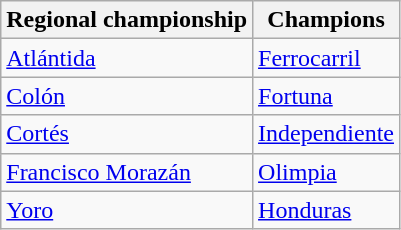<table class="wikitable">
<tr>
<th>Regional championship</th>
<th>Champions</th>
</tr>
<tr>
<td><a href='#'>Atlántida</a></td>
<td><a href='#'>Ferrocarril</a></td>
</tr>
<tr>
<td><a href='#'>Colón</a></td>
<td><a href='#'>Fortuna</a></td>
</tr>
<tr>
<td><a href='#'>Cortés</a></td>
<td><a href='#'>Independiente</a></td>
</tr>
<tr>
<td><a href='#'>Francisco Morazán</a></td>
<td><a href='#'>Olimpia</a></td>
</tr>
<tr>
<td><a href='#'>Yoro</a></td>
<td><a href='#'>Honduras</a></td>
</tr>
</table>
